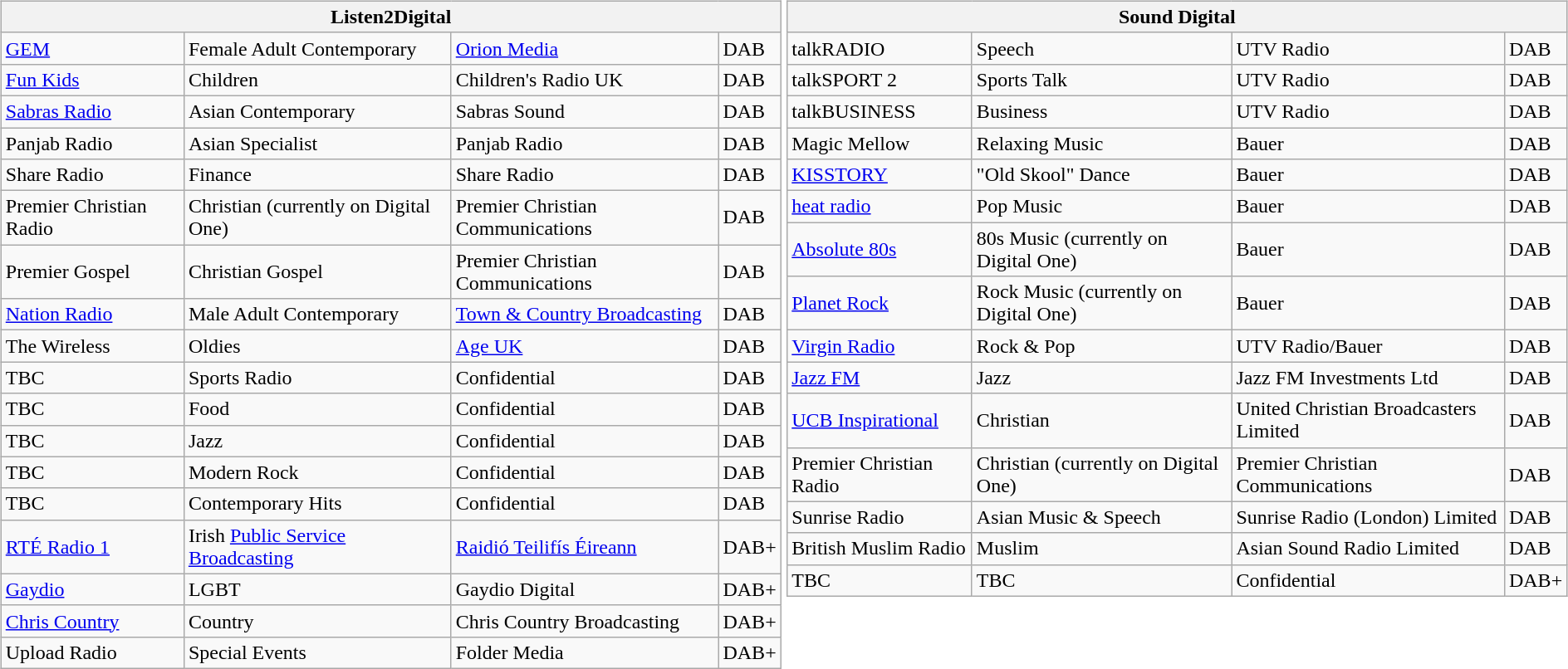<table style="width:100%;">
<tr>
<td style="width:50%; vertical-align:top;"><br><table class="wikitable" style="width:100%;">
<tr>
<th colspan="4">Listen2Digital</th>
</tr>
<tr>
<td><a href='#'>GEM</a></td>
<td>Female Adult Contemporary</td>
<td><a href='#'>Orion Media</a></td>
<td>DAB</td>
</tr>
<tr>
<td><a href='#'>Fun Kids</a></td>
<td>Children</td>
<td>Children's Radio UK</td>
<td>DAB</td>
</tr>
<tr>
<td><a href='#'>Sabras Radio</a></td>
<td>Asian Contemporary</td>
<td>Sabras Sound</td>
<td>DAB</td>
</tr>
<tr>
<td>Panjab Radio</td>
<td>Asian Specialist</td>
<td>Panjab Radio</td>
<td>DAB</td>
</tr>
<tr>
<td>Share Radio</td>
<td>Finance</td>
<td>Share Radio</td>
<td>DAB</td>
</tr>
<tr>
<td>Premier Christian Radio</td>
<td>Christian (currently on Digital One)</td>
<td>Premier Christian Communications</td>
<td>DAB</td>
</tr>
<tr>
<td>Premier Gospel</td>
<td>Christian Gospel</td>
<td>Premier Christian Communications</td>
<td>DAB</td>
</tr>
<tr>
<td><a href='#'>Nation Radio</a></td>
<td>Male Adult Contemporary</td>
<td><a href='#'>Town & Country Broadcasting</a></td>
<td>DAB</td>
</tr>
<tr>
<td>The Wireless</td>
<td>Oldies</td>
<td><a href='#'>Age UK</a></td>
<td>DAB</td>
</tr>
<tr>
<td>TBC</td>
<td>Sports Radio</td>
<td>Confidential</td>
<td>DAB</td>
</tr>
<tr>
<td>TBC</td>
<td>Food</td>
<td>Confidential</td>
<td>DAB</td>
</tr>
<tr>
<td>TBC</td>
<td>Jazz</td>
<td>Confidential</td>
<td>DAB</td>
</tr>
<tr>
<td>TBC</td>
<td>Modern Rock</td>
<td>Confidential</td>
<td>DAB</td>
</tr>
<tr>
<td>TBC</td>
<td>Contemporary Hits</td>
<td>Confidential</td>
<td>DAB</td>
</tr>
<tr>
<td><a href='#'>RTÉ Radio 1</a></td>
<td>Irish <a href='#'>Public Service Broadcasting</a></td>
<td><a href='#'>Raidió Teilifís Éireann</a></td>
<td>DAB+</td>
</tr>
<tr>
<td><a href='#'>Gaydio</a></td>
<td>LGBT</td>
<td>Gaydio Digital</td>
<td>DAB+</td>
</tr>
<tr>
<td><a href='#'>Chris Country</a></td>
<td>Country</td>
<td>Chris Country Broadcasting</td>
<td>DAB+</td>
</tr>
<tr>
<td>Upload Radio</td>
<td>Special Events</td>
<td>Folder Media</td>
<td>DAB+</td>
</tr>
</table>
</td>
<td style="width:50%; vertical-align:top;"><br><table class="wikitable" style="width:100%;">
<tr>
<th colspan="4">Sound Digital</th>
</tr>
<tr>
<td>talkRADIO</td>
<td>Speech</td>
<td>UTV Radio</td>
<td>DAB</td>
</tr>
<tr>
<td>talkSPORT 2</td>
<td>Sports Talk</td>
<td>UTV Radio</td>
<td>DAB</td>
</tr>
<tr>
<td>talkBUSINESS</td>
<td>Business</td>
<td>UTV Radio</td>
<td>DAB</td>
</tr>
<tr>
<td>Magic Mellow</td>
<td>Relaxing Music</td>
<td>Bauer</td>
<td>DAB</td>
</tr>
<tr>
<td><a href='#'>KISSTORY</a></td>
<td>"Old Skool" Dance</td>
<td>Bauer</td>
<td>DAB</td>
</tr>
<tr>
<td><a href='#'>heat radio</a></td>
<td>Pop Music</td>
<td>Bauer</td>
<td>DAB</td>
</tr>
<tr>
<td><a href='#'>Absolute 80s</a></td>
<td>80s Music (currently on Digital One)</td>
<td>Bauer</td>
<td>DAB</td>
</tr>
<tr>
<td><a href='#'>Planet Rock</a></td>
<td>Rock Music (currently on Digital One)</td>
<td>Bauer</td>
<td>DAB</td>
</tr>
<tr>
<td><a href='#'>Virgin Radio</a></td>
<td>Rock & Pop</td>
<td>UTV Radio/Bauer</td>
<td>DAB</td>
</tr>
<tr>
<td><a href='#'>Jazz FM</a></td>
<td>Jazz</td>
<td>Jazz FM Investments Ltd</td>
<td>DAB</td>
</tr>
<tr>
<td><a href='#'>UCB Inspirational</a></td>
<td>Christian</td>
<td>United Christian Broadcasters Limited</td>
<td>DAB</td>
</tr>
<tr>
<td>Premier Christian Radio</td>
<td>Christian (currently on Digital One)</td>
<td>Premier Christian Communications</td>
<td>DAB</td>
</tr>
<tr>
<td>Sunrise Radio</td>
<td>Asian Music & Speech</td>
<td>Sunrise Radio (London) Limited</td>
<td>DAB</td>
</tr>
<tr>
<td>British Muslim Radio</td>
<td>Muslim</td>
<td>Asian Sound Radio Limited</td>
<td>DAB</td>
</tr>
<tr>
<td>TBC</td>
<td>TBC</td>
<td>Confidential</td>
<td>DAB+</td>
</tr>
</table>
</td>
</tr>
</table>
